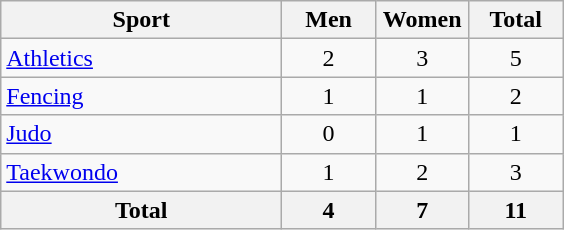<table class="wikitable sortable" style="text-align:center;">
<tr>
<th width=180>Sport</th>
<th width=55>Men</th>
<th width=55>Women</th>
<th width=55>Total</th>
</tr>
<tr>
<td align=left><a href='#'>Athletics</a></td>
<td>2</td>
<td>3</td>
<td>5</td>
</tr>
<tr>
<td align=left><a href='#'>Fencing</a></td>
<td>1</td>
<td>1</td>
<td>2</td>
</tr>
<tr>
<td align=left><a href='#'>Judo</a></td>
<td>0</td>
<td>1</td>
<td>1</td>
</tr>
<tr>
<td align=left><a href='#'>Taekwondo</a></td>
<td>1</td>
<td>2</td>
<td>3</td>
</tr>
<tr>
<th>Total</th>
<th>4</th>
<th>7</th>
<th>11</th>
</tr>
</table>
